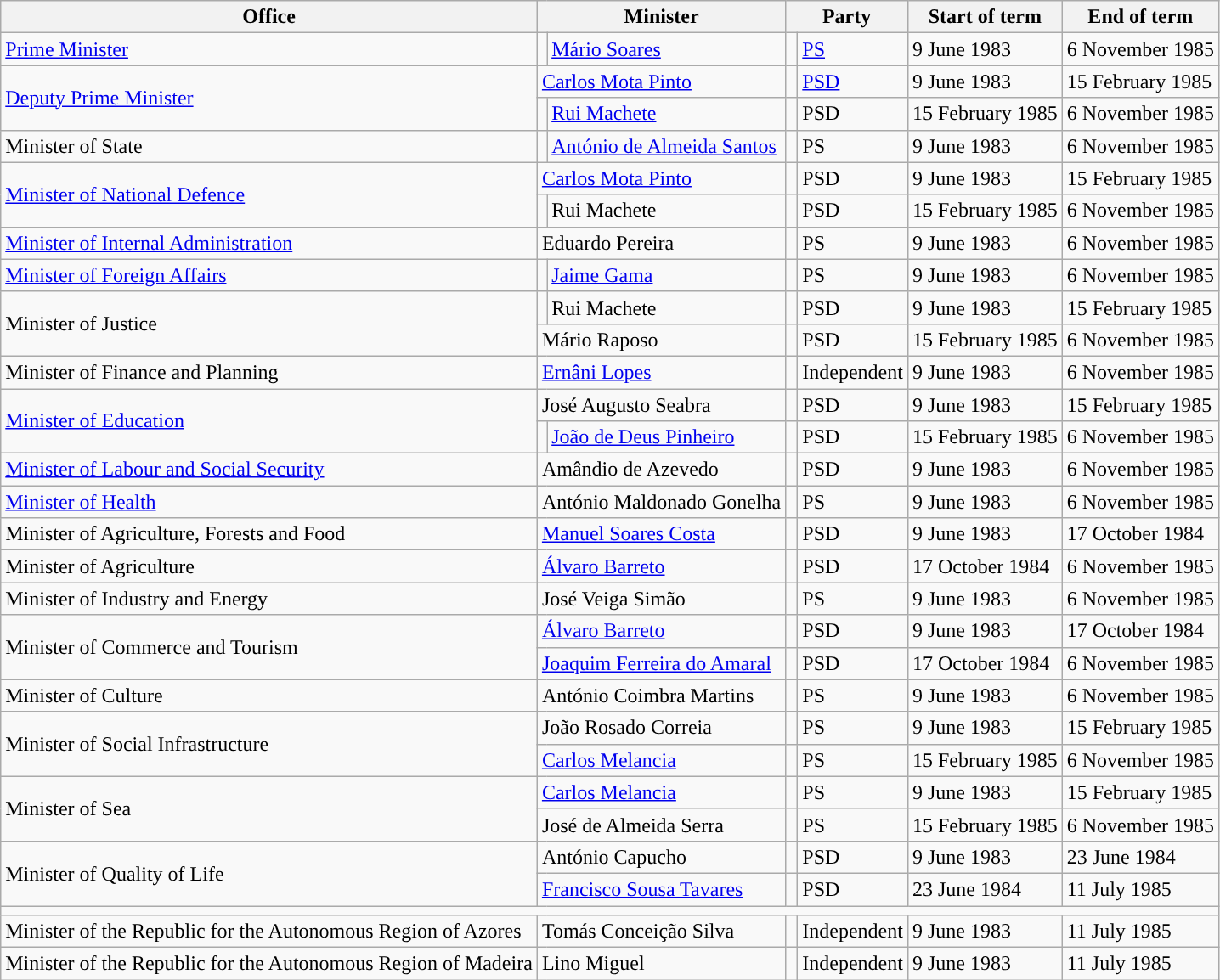<table class="wikitable">
<tr>
<th>Office</th>
<th colspan="2">Minister</th>
<th colspan="2">Party</th>
<th>Start of term</th>
<th>End of term</th>
</tr>
<tr>
<td><a href='#'>Prime Minister</a></td>
<td></td>
<td><a href='#'>Mário Soares</a></td>
<td style="background:"></td>
<td><a href='#'>PS</a></td>
<td>9 June 1983</td>
<td>6 November 1985</td>
</tr>
<tr>
<td rowspan="2"><a href='#'>Deputy Prime Minister</a></td>
<td colspan="2"><a href='#'>Carlos Mota Pinto</a></td>
<td width="2px" style="background:"><br></td>
<td><a href='#'>PSD</a></td>
<td>9 June 1983</td>
<td>15 February 1985</td>
</tr>
<tr>
<td></td>
<td><a href='#'>Rui Machete</a></td>
<td style="background:"></td>
<td>PSD</td>
<td>15 February 1985</td>
<td>6 November 1985</td>
</tr>
<tr>
<td>Minister of State</td>
<td></td>
<td><a href='#'>António de Almeida Santos</a></td>
<td style="background:"></td>
<td>PS</td>
<td>9 June 1983</td>
<td>6 November 1985</td>
</tr>
<tr>
<td rowspan="2"><a href='#'>Minister of National Defence</a></td>
<td colspan="2"><a href='#'>Carlos Mota Pinto</a></td>
<td style="background:"></td>
<td>PSD</td>
<td>9 June 1983</td>
<td>15 February 1985</td>
</tr>
<tr>
<td></td>
<td>Rui Machete</td>
<td style="background:"></td>
<td>PSD</td>
<td>15 February 1985</td>
<td>6 November 1985</td>
</tr>
<tr>
<td><a href='#'>Minister of Internal Administration</a></td>
<td colspan="2">Eduardo Pereira</td>
<td style="background:"></td>
<td>PS</td>
<td>9 June 1983</td>
<td>6 November 1985</td>
</tr>
<tr>
<td><a href='#'>Minister of Foreign Affairs</a></td>
<td></td>
<td><a href='#'>Jaime Gama</a></td>
<td style="background:"></td>
<td>PS</td>
<td>9 June 1983</td>
<td>6 November 1985</td>
</tr>
<tr>
<td rowspan="2">Minister of Justice</td>
<td></td>
<td>Rui Machete</td>
<td style="background:"></td>
<td>PSD</td>
<td>9 June 1983</td>
<td>15 February 1985</td>
</tr>
<tr>
<td colspan="2">Mário Raposo</td>
<td style="background:"></td>
<td>PSD</td>
<td>15 February 1985</td>
<td>6 November 1985</td>
</tr>
<tr>
<td>Minister of Finance and Planning</td>
<td colspan="2"><a href='#'>Ernâni Lopes</a></td>
<td style="background:"></td>
<td>Independent</td>
<td>9 June 1983</td>
<td>6 November 1985</td>
</tr>
<tr>
<td rowspan="2"><a href='#'>Minister of Education</a></td>
<td colspan="2">José Augusto Seabra</td>
<td style="background:"></td>
<td>PSD</td>
<td>9 June 1983</td>
<td>15 February 1985</td>
</tr>
<tr>
<td></td>
<td><a href='#'>João de Deus Pinheiro</a></td>
<td style="background:"></td>
<td>PSD</td>
<td>15 February 1985</td>
<td>6 November 1985</td>
</tr>
<tr>
<td><a href='#'>Minister of Labour and Social Security</a></td>
<td colspan="2">Amândio de Azevedo</td>
<td style="background:"></td>
<td>PSD</td>
<td>9 June 1983</td>
<td>6 November 1985</td>
</tr>
<tr>
<td><a href='#'>Minister of Health</a></td>
<td colspan="2">António Maldonado Gonelha</td>
<td style="background:"></td>
<td>PS</td>
<td>9 June 1983</td>
<td>6 November 1985</td>
</tr>
<tr>
<td>Minister of Agriculture, Forests and Food</td>
<td colspan="2"><a href='#'>Manuel Soares Costa</a></td>
<td style="background:"></td>
<td>PSD</td>
<td>9 June 1983</td>
<td>17 October 1984</td>
</tr>
<tr>
<td>Minister of Agriculture</td>
<td colspan="2"><a href='#'>Álvaro Barreto</a></td>
<td style="background:"></td>
<td>PSD</td>
<td>17 October 1984</td>
<td>6 November 1985</td>
</tr>
<tr>
<td>Minister of Industry and Energy</td>
<td colspan="2">José Veiga Simão</td>
<td style="background:"></td>
<td>PS</td>
<td>9 June 1983</td>
<td>6 November 1985</td>
</tr>
<tr>
<td rowspan="2">Minister of Commerce and Tourism</td>
<td colspan="2"><a href='#'>Álvaro Barreto</a></td>
<td style="background:"></td>
<td>PSD</td>
<td>9 June 1983</td>
<td>17 October 1984</td>
</tr>
<tr>
<td colspan="2"><a href='#'>Joaquim Ferreira do Amaral</a></td>
<td style="background:"></td>
<td>PSD</td>
<td>17 October 1984</td>
<td>6 November 1985</td>
</tr>
<tr>
<td>Minister of Culture</td>
<td colspan="2">António Coimbra Martins</td>
<td style="background:"></td>
<td>PS</td>
<td>9 June 1983</td>
<td>6 November 1985</td>
</tr>
<tr>
<td rowspan="2">Minister of Social Infrastructure</td>
<td colspan="2">João Rosado Correia</td>
<td style="background:"></td>
<td>PS</td>
<td>9 June 1983</td>
<td>15 February 1985</td>
</tr>
<tr>
<td colspan="2"><a href='#'>Carlos Melancia</a></td>
<td style="background:"></td>
<td>PS</td>
<td>15 February 1985</td>
<td>6 November 1985</td>
</tr>
<tr>
<td rowspan="2">Minister of Sea</td>
<td colspan="2"><a href='#'>Carlos Melancia</a></td>
<td style="background:"></td>
<td>PS</td>
<td>9 June 1983</td>
<td>15 February 1985</td>
</tr>
<tr>
<td colspan="2">José de Almeida Serra</td>
<td style="background:"></td>
<td>PS</td>
<td>15 February 1985</td>
<td>6 November 1985</td>
</tr>
<tr>
<td rowspan="2">Minister of Quality of Life</td>
<td colspan="2">António Capucho</td>
<td style="background:"></td>
<td>PSD</td>
<td>9 June 1983</td>
<td>23 June 1984</td>
</tr>
<tr>
<td colspan="2"><a href='#'>Francisco Sousa Tavares</a></td>
<td style="background:"></td>
<td>PSD</td>
<td>23 June 1984</td>
<td>11 July 1985</td>
</tr>
<tr>
<td colspan="7"></td>
</tr>
<tr>
<td>Minister of the Republic for the Autonomous Region of Azores</td>
<td colspan="2">Tomás Conceição Silva</td>
<td style="background:"></td>
<td>Independent</td>
<td>9 June 1983</td>
<td>11 July 1985</td>
</tr>
<tr>
<td>Minister of the Republic for the Autonomous Region of Madeira</td>
<td colspan="2">Lino Miguel</td>
<td style="background:"></td>
<td>Independent</td>
<td>9 June 1983</td>
<td>11 July 1985</td>
</tr>
</table>
